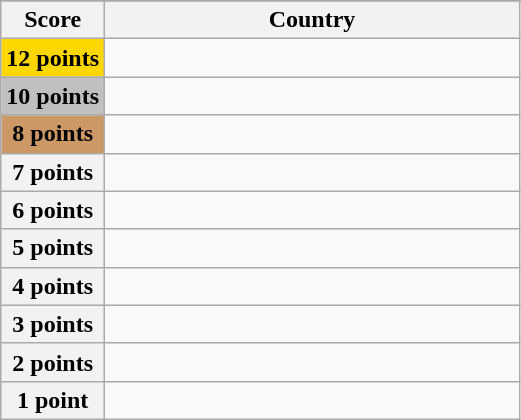<table class="wikitable">
<tr>
</tr>
<tr>
<th scope="col" width="20%">Score</th>
<th scope="col">Country</th>
</tr>
<tr>
<th scope="row" style="background:gold">12 points</th>
<td></td>
</tr>
<tr>
<th scope="row" style="background:silver">10 points</th>
<td></td>
</tr>
<tr>
<th scope="row" style="background:#CC9966">8 points</th>
<td></td>
</tr>
<tr>
<th scope="row">7 points</th>
<td></td>
</tr>
<tr>
<th scope="row">6 points</th>
<td></td>
</tr>
<tr>
<th scope="row">5 points</th>
<td></td>
</tr>
<tr>
<th scope="row">4 points</th>
<td></td>
</tr>
<tr>
<th scope="row">3 points</th>
<td></td>
</tr>
<tr>
<th scope="row">2 points</th>
<td></td>
</tr>
<tr>
<th scope="row">1 point</th>
<td></td>
</tr>
</table>
